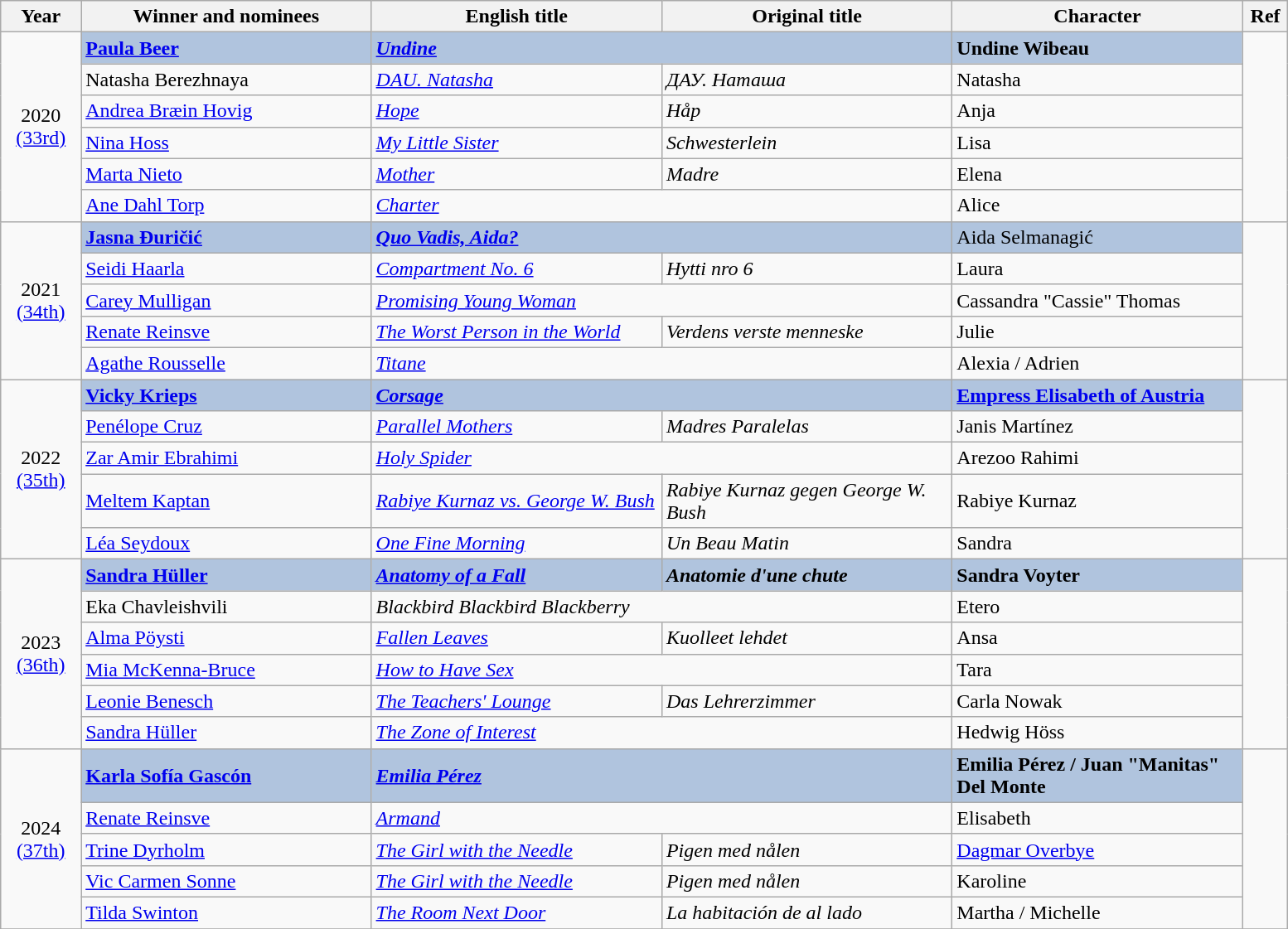<table class="wikitable" width="82%" cellpadding="5">
<tr>
<th width="50"><strong>Year</strong></th>
<th width="200"><strong>Winner and nominees</strong></th>
<th width="200"><strong>English title</strong></th>
<th width="200"><strong>Original title</strong></th>
<th width="200"><strong>Character</strong></th>
<th width="25"><strong>Ref</strong></th>
</tr>
<tr>
<td rowspan="6" style="text-align:center;">2020<br><a href='#'>(33rd)</a></td>
<td style="background:#B0C4DE;"><strong><a href='#'>Paula Beer</a></strong></td>
<td colspan="2" style="background:#B0C4DE;"><strong><em><a href='#'>Undine</a></em></strong></td>
<td style="background:#B0C4DE;"><strong>Undine Wibeau</strong></td>
<td rowspan="6"><br></td>
</tr>
<tr>
<td>Natasha Berezhnaya</td>
<td><em><a href='#'>DAU. Natasha</a></em></td>
<td><em>ДАУ. Наташа</em></td>
<td>Natasha</td>
</tr>
<tr>
<td><a href='#'>Andrea Bræin Hovig</a></td>
<td><em><a href='#'>Hope</a></em></td>
<td><em>Håp</em></td>
<td>Anja</td>
</tr>
<tr>
<td><a href='#'>Nina Hoss</a></td>
<td><em><a href='#'>My Little Sister</a></em></td>
<td><em>Schwesterlein</em></td>
<td>Lisa</td>
</tr>
<tr>
<td><a href='#'>Marta Nieto</a></td>
<td><em><a href='#'>Mother</a></em></td>
<td><em>Madre</em></td>
<td>Elena</td>
</tr>
<tr>
<td><a href='#'>Ane Dahl Torp</a></td>
<td colspan="2"><em><a href='#'>Charter</a></em></td>
<td>Alice</td>
</tr>
<tr>
<td rowspan="5" style="text-align:center;">2021<br><a href='#'>(34th)</a></td>
<td style="background:#B0C4DE;"><strong><a href='#'>Jasna Đuričić</a></strong></td>
<td colspan="2" style="background:#B0C4DE;"><strong><em><a href='#'>Quo Vadis, Aida?</a></em></strong></td>
<td style="background:#B0C4DE;">Aida Selmanagić</td>
<td rowspan="5"><br></td>
</tr>
<tr>
<td><a href='#'>Seidi Haarla</a></td>
<td><em><a href='#'>Compartment No. 6</a></em></td>
<td><em>Hytti nro 6</em></td>
<td>Laura</td>
</tr>
<tr>
<td><a href='#'>Carey Mulligan</a></td>
<td colspan="2"><em><a href='#'>Promising Young Woman</a></em></td>
<td>Cassandra "Cassie" Thomas</td>
</tr>
<tr>
<td><a href='#'>Renate Reinsve</a></td>
<td><em><a href='#'>The Worst Person in the World</a></em></td>
<td><em>Verdens verste menneske</em></td>
<td>Julie</td>
</tr>
<tr>
<td><a href='#'>Agathe Rousselle</a></td>
<td colspan="2"><em><a href='#'>Titane</a></em></td>
<td>Alexia / Adrien</td>
</tr>
<tr>
<td rowspan="5" style="text-align:center;">2022<br><a href='#'>(35th)</a></td>
<td style="background:#B0C4DE;"><strong><a href='#'>Vicky Krieps</a></strong></td>
<td colspan="2" style="background:#B0C4DE;"><strong><em><a href='#'>Corsage</a></em></strong></td>
<td style="background:#B0C4DE;"><strong><a href='#'>Empress Elisabeth of Austria</a></strong></td>
<td rowspan="5"></td>
</tr>
<tr>
<td><a href='#'>Penélope Cruz</a></td>
<td><em><a href='#'>Parallel Mothers</a></em></td>
<td><em>Madres Paralelas</em></td>
<td>Janis Martínez</td>
</tr>
<tr>
<td><a href='#'>Zar Amir Ebrahimi</a></td>
<td colspan="2"><em><a href='#'>Holy Spider</a></em></td>
<td>Arezoo Rahimi</td>
</tr>
<tr>
<td><a href='#'>Meltem Kaptan</a></td>
<td><em><a href='#'>Rabiye Kurnaz vs. George W. Bush</a></em></td>
<td><em>Rabiye Kurnaz gegen George W. Bush</em></td>
<td>Rabiye Kurnaz</td>
</tr>
<tr>
<td><a href='#'>Léa Seydoux</a></td>
<td><em><a href='#'>One Fine Morning</a></em></td>
<td><em>Un Beau Matin</em></td>
<td>Sandra</td>
</tr>
<tr>
<td rowspan="6" style="text-align:center;">2023<br><a href='#'>(36th)</a></td>
<td style="background:#B0C4DE;"><strong><a href='#'>Sandra Hüller</a></strong></td>
<td style="background:#B0C4DE;"><strong><em><a href='#'>Anatomy of a Fall</a></em></strong></td>
<td style="background:#B0C4DE;"><strong><em>Anatomie d'une chute</em></strong></td>
<td style="background:#B0C4DE;"><strong>Sandra Voyter</strong></td>
<td rowspan="6"></td>
</tr>
<tr>
<td>Eka Chavleishvili</td>
<td colspan="2"><em>Blackbird Blackbird Blackberry</em></td>
<td>Etero</td>
</tr>
<tr>
<td><a href='#'>Alma Pöysti</a></td>
<td><em><a href='#'>Fallen Leaves</a></em></td>
<td><em>Kuolleet lehdet</em></td>
<td>Ansa</td>
</tr>
<tr>
<td><a href='#'>Mia McKenna-Bruce</a></td>
<td colspan="2"><em><a href='#'>How to Have Sex</a></em></td>
<td>Tara</td>
</tr>
<tr>
<td><a href='#'>Leonie Benesch</a></td>
<td><em><a href='#'>The Teachers' Lounge</a></em></td>
<td><em>Das Lehrerzimmer</em></td>
<td>Carla Nowak</td>
</tr>
<tr>
<td><a href='#'>Sandra Hüller</a></td>
<td colspan="2"><em><a href='#'>The Zone of Interest</a></em></td>
<td>Hedwig Höss</td>
</tr>
<tr>
<td rowspan="5" style="text-align:center;">2024<br><a href='#'>(37th)</a></td>
<td style="background:#B0C4DE;"><strong><a href='#'>Karla Sofía Gascón</a></strong></td>
<td colspan="2"style="background:#B0C4DE;"><strong><em><a href='#'>Emilia Pérez</a></em></strong></td>
<td style="background:#B0C4DE;"><strong>Emilia Pérez / Juan "Manitas" Del Monte</strong></td>
<td rowspan="5"></td>
</tr>
<tr>
<td><a href='#'>Renate Reinsve</a></td>
<td colspan="2"><em><a href='#'>Armand</a></em></td>
<td>Elisabeth</td>
</tr>
<tr>
<td><a href='#'>Trine Dyrholm</a></td>
<td><em><a href='#'>The Girl with the Needle</a></em></td>
<td><em>Pigen med nålen</em></td>
<td><a href='#'>Dagmar Overbye</a></td>
</tr>
<tr>
<td><a href='#'>Vic Carmen Sonne</a></td>
<td><em><a href='#'>The Girl with the Needle</a></em></td>
<td><em>Pigen med nålen</em></td>
<td>Karoline</td>
</tr>
<tr>
<td><a href='#'>Tilda Swinton</a></td>
<td><em><a href='#'>The Room Next Door</a></em></td>
<td><em>La habitación de al lado</em></td>
<td>Martha / Michelle</td>
</tr>
<tr>
</tr>
</table>
